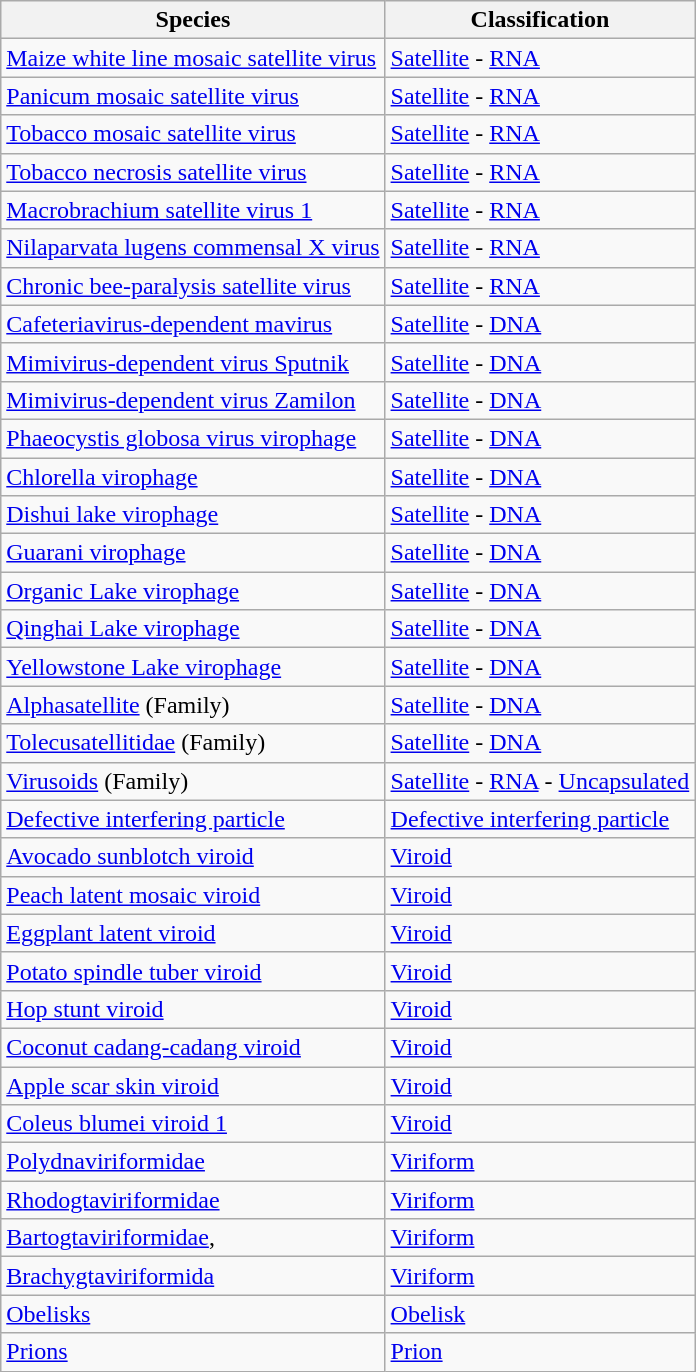<table class="wikitable">
<tr>
<th>Species</th>
<th>Classification</th>
</tr>
<tr>
<td><a href='#'>Maize white line mosaic satellite virus</a></td>
<td><a href='#'>Satellite</a> - <a href='#'>RNA</a></td>
</tr>
<tr>
<td><a href='#'>Panicum mosaic satellite virus</a></td>
<td><a href='#'>Satellite</a> - <a href='#'>RNA</a></td>
</tr>
<tr>
<td><a href='#'>Tobacco mosaic satellite virus</a></td>
<td><a href='#'>Satellite</a> - <a href='#'>RNA</a></td>
</tr>
<tr>
<td><a href='#'>Tobacco necrosis satellite virus</a></td>
<td><a href='#'>Satellite</a> - <a href='#'>RNA</a></td>
</tr>
<tr>
<td><a href='#'>Macrobrachium satellite virus 1</a></td>
<td><a href='#'>Satellite</a> - <a href='#'>RNA</a></td>
</tr>
<tr>
<td><a href='#'>Nilaparvata lugens commensal X virus</a></td>
<td><a href='#'>Satellite</a> - <a href='#'>RNA</a></td>
</tr>
<tr>
<td><a href='#'>Chronic bee-paralysis satellite virus</a></td>
<td><a href='#'>Satellite</a> - <a href='#'>RNA</a></td>
</tr>
<tr>
<td><a href='#'>Cafeteriavirus-dependent mavirus</a></td>
<td><a href='#'>Satellite</a> - <a href='#'>DNA</a></td>
</tr>
<tr>
<td><a href='#'>Mimivirus-dependent virus Sputnik</a></td>
<td><a href='#'>Satellite</a> - <a href='#'>DNA</a></td>
</tr>
<tr>
<td><a href='#'>Mimivirus-dependent virus Zamilon</a></td>
<td><a href='#'>Satellite</a> - <a href='#'>DNA</a></td>
</tr>
<tr>
<td><a href='#'>Phaeocystis globosa virus virophage</a></td>
<td><a href='#'>Satellite</a> - <a href='#'>DNA</a></td>
</tr>
<tr>
<td><a href='#'>Chlorella virophage</a></td>
<td><a href='#'>Satellite</a> - <a href='#'>DNA</a></td>
</tr>
<tr>
<td><a href='#'>Dishui lake virophage</a></td>
<td><a href='#'>Satellite</a> - <a href='#'>DNA</a></td>
</tr>
<tr>
<td><a href='#'>Guarani virophage</a></td>
<td><a href='#'>Satellite</a> - <a href='#'>DNA</a></td>
</tr>
<tr>
<td><a href='#'>Organic Lake virophage</a></td>
<td><a href='#'>Satellite</a> - <a href='#'>DNA</a></td>
</tr>
<tr>
<td><a href='#'>Qinghai Lake virophage</a></td>
<td><a href='#'>Satellite</a> - <a href='#'>DNA</a></td>
</tr>
<tr>
<td><a href='#'>Yellowstone Lake virophage</a></td>
<td><a href='#'>Satellite</a> - <a href='#'>DNA</a></td>
</tr>
<tr>
<td><a href='#'>Alphasatellite</a> (Family)</td>
<td><a href='#'>Satellite</a> - <a href='#'>DNA</a></td>
</tr>
<tr>
<td><a href='#'>Tolecusatellitidae</a> (Family)</td>
<td><a href='#'>Satellite</a> - <a href='#'>DNA</a></td>
</tr>
<tr>
<td><a href='#'>Virusoids</a> (Family)</td>
<td><a href='#'>Satellite</a> - <a href='#'>RNA</a> - <a href='#'>Uncapsulated</a></td>
</tr>
<tr>
<td><a href='#'>Defective interfering particle</a></td>
<td><a href='#'>Defective interfering particle</a></td>
</tr>
<tr>
<td><a href='#'>Avocado sunblotch viroid</a></td>
<td><a href='#'>Viroid</a></td>
</tr>
<tr>
<td><a href='#'>Peach latent mosaic viroid</a></td>
<td><a href='#'>Viroid</a></td>
</tr>
<tr>
<td><a href='#'>Eggplant latent viroid</a></td>
<td><a href='#'>Viroid</a></td>
</tr>
<tr>
<td><a href='#'>Potato spindle tuber viroid</a></td>
<td><a href='#'>Viroid</a></td>
</tr>
<tr>
<td><a href='#'>Hop stunt viroid</a></td>
<td><a href='#'>Viroid</a></td>
</tr>
<tr>
<td><a href='#'>Coconut cadang-cadang viroid</a></td>
<td><a href='#'>Viroid</a></td>
</tr>
<tr>
<td><a href='#'>Apple scar skin viroid</a></td>
<td><a href='#'>Viroid</a></td>
</tr>
<tr>
<td><a href='#'>Coleus blumei viroid 1</a></td>
<td><a href='#'>Viroid</a></td>
</tr>
<tr>
<td><a href='#'>Polydnaviriformidae</a></td>
<td><a href='#'>Viriform</a></td>
</tr>
<tr>
<td><a href='#'>Rhodogtaviriformidae</a></td>
<td><a href='#'>Viriform</a></td>
</tr>
<tr>
<td><a href='#'>Bartogtaviriformidae</a>,</td>
<td><a href='#'>Viriform</a></td>
</tr>
<tr>
<td><a href='#'>Brachygtaviriformida</a></td>
<td><a href='#'>Viriform</a></td>
</tr>
<tr>
<td><a href='#'>Obelisks</a></td>
<td><a href='#'>Obelisk</a></td>
</tr>
<tr>
<td><a href='#'>Prions</a></td>
<td><a href='#'>Prion</a></td>
</tr>
</table>
